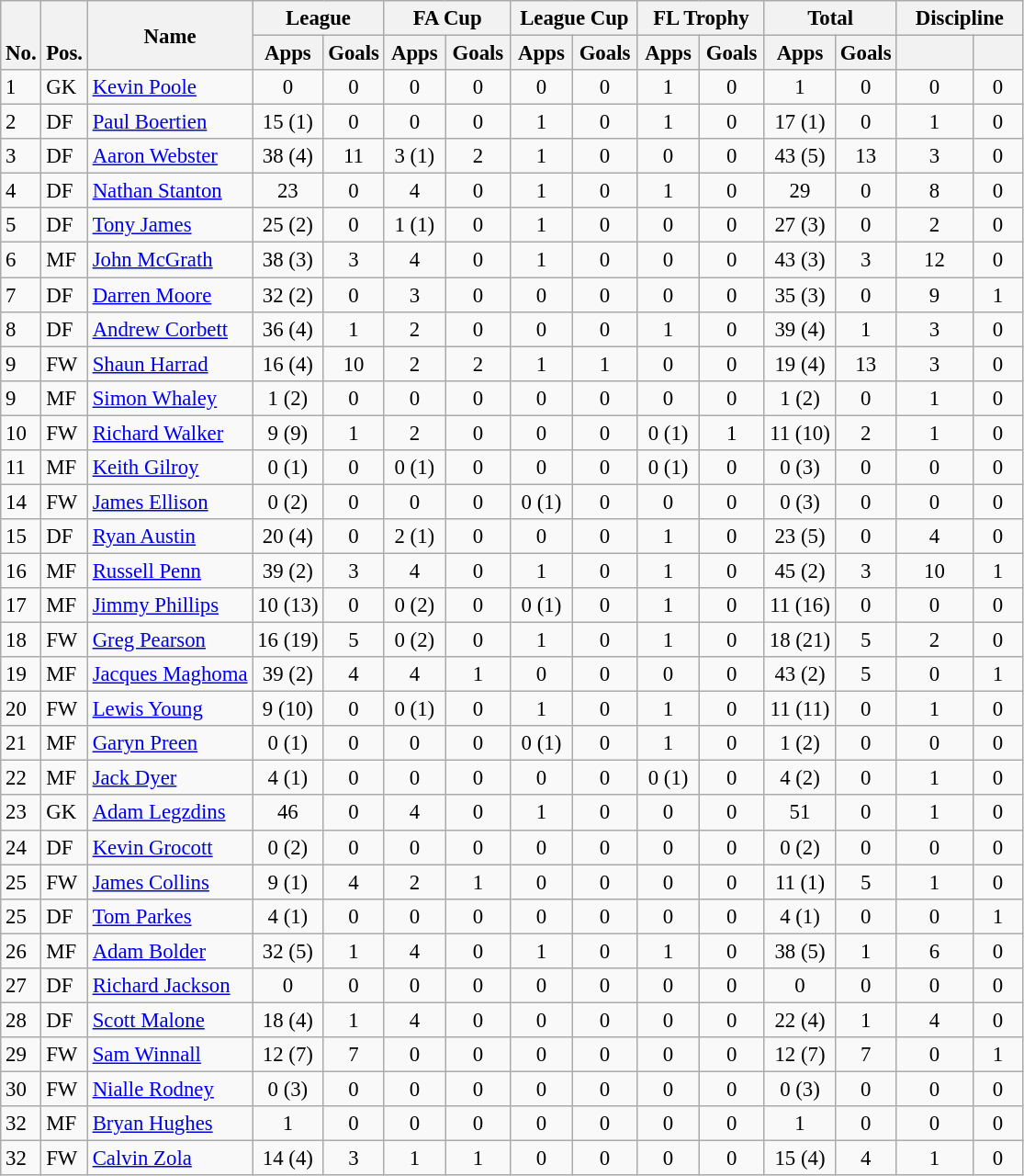<table class="wikitable" style="text-align:center; font-size:95%;">
<tr>
<th rowspan="2" valign="bottom">No.</th>
<th rowspan="2" valign="bottom">Pos.</th>
<th rowspan="2">Name</th>
<th colspan="2" width="85">League</th>
<th colspan="2" width="85">FA Cup</th>
<th colspan="2" width="85">League Cup</th>
<th colspan="2" width="85">FL Trophy</th>
<th colspan="2" width="85">Total</th>
<th colspan="2" width="85">Discipline</th>
</tr>
<tr>
<th>Apps</th>
<th>Goals</th>
<th>Apps</th>
<th>Goals</th>
<th>Apps</th>
<th>Goals</th>
<th>Apps</th>
<th>Goals</th>
<th>Apps</th>
<th>Goals</th>
<th></th>
<th></th>
</tr>
<tr>
<td align="left">1</td>
<td align="left">GK</td>
<td align="left"> <a href='#'>Kevin Poole</a></td>
<td>0</td>
<td>0</td>
<td>0</td>
<td>0</td>
<td>0</td>
<td>0</td>
<td>1</td>
<td>0</td>
<td>1</td>
<td>0</td>
<td>0</td>
<td>0</td>
</tr>
<tr>
<td align="left">2</td>
<td align="left">DF</td>
<td align="left"> <a href='#'>Paul Boertien</a></td>
<td>15 (1)</td>
<td>0</td>
<td>0</td>
<td>0</td>
<td>1</td>
<td>0</td>
<td>1</td>
<td>0</td>
<td>17 (1)</td>
<td>0</td>
<td>1</td>
<td>0</td>
</tr>
<tr>
<td align="left">3</td>
<td align="left">DF</td>
<td align="left"> <a href='#'>Aaron Webster</a></td>
<td>38 (4)</td>
<td>11</td>
<td>3 (1)</td>
<td>2</td>
<td>1</td>
<td>0</td>
<td>0</td>
<td>0</td>
<td>43 (5)</td>
<td>13</td>
<td>3</td>
<td>0</td>
</tr>
<tr>
<td align="left">4</td>
<td align="left">DF</td>
<td align="left"> <a href='#'>Nathan Stanton</a></td>
<td>23</td>
<td>0</td>
<td>4</td>
<td>0</td>
<td>1</td>
<td>0</td>
<td>1</td>
<td>0</td>
<td>29</td>
<td>0</td>
<td>8</td>
<td>0</td>
</tr>
<tr>
<td align="left">5</td>
<td align="left">DF</td>
<td align="left"> <a href='#'>Tony James</a></td>
<td>25 (2)</td>
<td>0</td>
<td>1 (1)</td>
<td>0</td>
<td>1</td>
<td>0</td>
<td>0</td>
<td>0</td>
<td>27 (3)</td>
<td>0</td>
<td>2</td>
<td>0</td>
</tr>
<tr>
<td align="left">6</td>
<td align="left">MF</td>
<td align="left"> <a href='#'>John McGrath</a></td>
<td>38 (3)</td>
<td>3</td>
<td>4</td>
<td>0</td>
<td>1</td>
<td>0</td>
<td>0</td>
<td>0</td>
<td>43 (3)</td>
<td>3</td>
<td>12</td>
<td>0</td>
</tr>
<tr>
<td align="left">7</td>
<td align="left">DF</td>
<td align="left"> <a href='#'>Darren Moore</a></td>
<td>32 (2)</td>
<td>0</td>
<td>3</td>
<td>0</td>
<td>0</td>
<td>0</td>
<td>0</td>
<td>0</td>
<td>35 (3)</td>
<td>0</td>
<td>9</td>
<td>1</td>
</tr>
<tr>
<td align="left">8</td>
<td align="left">DF</td>
<td align="left"> <a href='#'>Andrew Corbett</a></td>
<td>36 (4)</td>
<td>1</td>
<td>2</td>
<td>0</td>
<td>0</td>
<td>0</td>
<td>1</td>
<td>0</td>
<td>39 (4)</td>
<td>1</td>
<td>3</td>
<td>0</td>
</tr>
<tr>
<td align="left">9</td>
<td align="left">FW</td>
<td align="left"> <a href='#'>Shaun Harrad</a></td>
<td>16 (4)</td>
<td>10</td>
<td>2</td>
<td>2</td>
<td>1</td>
<td>1</td>
<td>0</td>
<td>0</td>
<td>19 (4)</td>
<td>13</td>
<td>3</td>
<td>0</td>
</tr>
<tr>
<td align="left">9</td>
<td align="left">MF</td>
<td align="left"> <a href='#'>Simon Whaley</a></td>
<td>1 (2)</td>
<td>0</td>
<td>0</td>
<td>0</td>
<td>0</td>
<td>0</td>
<td>0</td>
<td>0</td>
<td>1 (2)</td>
<td>0</td>
<td>1</td>
<td>0</td>
</tr>
<tr>
<td align="left">10</td>
<td align="left">FW</td>
<td align="left"> <a href='#'>Richard Walker</a></td>
<td>9 (9)</td>
<td>1</td>
<td>2</td>
<td>0</td>
<td>0</td>
<td>0</td>
<td>0 (1)</td>
<td>1</td>
<td>11 (10)</td>
<td>2</td>
<td>1</td>
<td>0</td>
</tr>
<tr>
<td align="left">11</td>
<td align="left">MF</td>
<td align="left"> <a href='#'>Keith Gilroy</a></td>
<td>0 (1)</td>
<td>0</td>
<td>0 (1)</td>
<td>0</td>
<td>0</td>
<td>0</td>
<td>0 (1)</td>
<td>0</td>
<td>0 (3)</td>
<td>0</td>
<td>0</td>
<td>0</td>
</tr>
<tr>
<td align="left">14</td>
<td align="left">FW</td>
<td align="left"> <a href='#'>James Ellison</a></td>
<td>0 (2)</td>
<td>0</td>
<td>0</td>
<td>0</td>
<td>0 (1)</td>
<td>0</td>
<td>0</td>
<td>0</td>
<td>0 (3)</td>
<td>0</td>
<td>0</td>
<td>0</td>
</tr>
<tr>
<td align="left">15</td>
<td align="left">DF</td>
<td align="left"> <a href='#'>Ryan Austin</a></td>
<td>20 (4)</td>
<td>0</td>
<td>2 (1)</td>
<td>0</td>
<td>0</td>
<td>0</td>
<td>1</td>
<td>0</td>
<td>23 (5)</td>
<td>0</td>
<td>4</td>
<td>0</td>
</tr>
<tr>
<td align="left">16</td>
<td align="left">MF</td>
<td align="left"> <a href='#'>Russell Penn</a></td>
<td>39 (2)</td>
<td>3</td>
<td>4</td>
<td>0</td>
<td>1</td>
<td>0</td>
<td>1</td>
<td>0</td>
<td>45 (2)</td>
<td>3</td>
<td>10</td>
<td>1</td>
</tr>
<tr>
<td align="left">17</td>
<td align="left">MF</td>
<td align="left"> <a href='#'>Jimmy Phillips</a></td>
<td>10 (13)</td>
<td>0</td>
<td>0 (2)</td>
<td>0</td>
<td>0 (1)</td>
<td>0</td>
<td>1</td>
<td>0</td>
<td>11 (16)</td>
<td>0</td>
<td>0</td>
<td>0</td>
</tr>
<tr>
<td align="left">18</td>
<td align="left">FW</td>
<td align="left"> <a href='#'>Greg Pearson</a></td>
<td>16 (19)</td>
<td>5</td>
<td>0 (2)</td>
<td>0</td>
<td>1</td>
<td>0</td>
<td>1</td>
<td>0</td>
<td>18 (21)</td>
<td>5</td>
<td>2</td>
<td>0</td>
</tr>
<tr>
<td align="left">19</td>
<td align="left">MF</td>
<td align="left"> <a href='#'>Jacques Maghoma</a></td>
<td>39 (2)</td>
<td>4</td>
<td>4</td>
<td>1</td>
<td>0</td>
<td>0</td>
<td>0</td>
<td>0</td>
<td>43 (2)</td>
<td>5</td>
<td>0</td>
<td>1</td>
</tr>
<tr>
<td align="left">20</td>
<td align="left">FW</td>
<td align="left"> <a href='#'>Lewis Young</a></td>
<td>9 (10)</td>
<td>0</td>
<td>0 (1)</td>
<td>0</td>
<td>1</td>
<td>0</td>
<td>1</td>
<td>0</td>
<td>11 (11)</td>
<td>0</td>
<td>1</td>
<td>0</td>
</tr>
<tr>
<td align="left">21</td>
<td align="left">MF</td>
<td align="left"> <a href='#'>Garyn Preen</a></td>
<td>0 (1)</td>
<td>0</td>
<td>0</td>
<td>0</td>
<td>0 (1)</td>
<td>0</td>
<td>1</td>
<td>0</td>
<td>1 (2)</td>
<td>0</td>
<td>0</td>
<td>0</td>
</tr>
<tr>
<td align="left">22</td>
<td align="left">MF</td>
<td align="left"> <a href='#'>Jack Dyer</a></td>
<td>4 (1)</td>
<td>0</td>
<td>0</td>
<td>0</td>
<td>0</td>
<td>0</td>
<td>0 (1)</td>
<td>0</td>
<td>4 (2)</td>
<td>0</td>
<td>1</td>
<td>0</td>
</tr>
<tr>
<td align="left">23</td>
<td align="left">GK</td>
<td align="left"> <a href='#'>Adam Legzdins</a></td>
<td>46</td>
<td>0</td>
<td>4</td>
<td>0</td>
<td>1</td>
<td>0</td>
<td>0</td>
<td>0</td>
<td>51</td>
<td>0</td>
<td>1</td>
<td>0</td>
</tr>
<tr>
<td align="left">24</td>
<td align="left">DF</td>
<td align="left"> <a href='#'>Kevin Grocott</a></td>
<td>0 (2)</td>
<td>0</td>
<td>0</td>
<td>0</td>
<td>0</td>
<td>0</td>
<td>0</td>
<td>0</td>
<td>0 (2)</td>
<td>0</td>
<td>0</td>
<td>0</td>
</tr>
<tr>
<td align="left">25</td>
<td align="left">FW</td>
<td align="left"> <a href='#'>James Collins</a></td>
<td>9 (1)</td>
<td>4</td>
<td>2</td>
<td>1</td>
<td>0</td>
<td>0</td>
<td>0</td>
<td>0</td>
<td>11 (1)</td>
<td>5</td>
<td>1</td>
<td>0</td>
</tr>
<tr>
<td align="left">25</td>
<td align="left">DF</td>
<td align="left"> <a href='#'>Tom Parkes</a></td>
<td>4 (1)</td>
<td>0</td>
<td>0</td>
<td>0</td>
<td>0</td>
<td>0</td>
<td>0</td>
<td>0</td>
<td>4 (1)</td>
<td>0</td>
<td>0</td>
<td>1</td>
</tr>
<tr>
<td align="left">26</td>
<td align="left">MF</td>
<td align="left"> <a href='#'>Adam Bolder</a></td>
<td>32 (5)</td>
<td>1</td>
<td>4</td>
<td>0</td>
<td>1</td>
<td>0</td>
<td>1</td>
<td>0</td>
<td>38 (5)</td>
<td>1</td>
<td>6</td>
<td>0</td>
</tr>
<tr>
<td align="left">27</td>
<td align="left">DF</td>
<td align="left"> <a href='#'>Richard Jackson</a></td>
<td>0</td>
<td>0</td>
<td>0</td>
<td>0</td>
<td>0</td>
<td>0</td>
<td>0</td>
<td>0</td>
<td>0</td>
<td>0</td>
<td>0</td>
<td>0</td>
</tr>
<tr>
<td align="left">28</td>
<td align="left">DF</td>
<td align="left"> <a href='#'>Scott Malone</a></td>
<td>18 (4)</td>
<td>1</td>
<td>4</td>
<td>0</td>
<td>0</td>
<td>0</td>
<td>0</td>
<td>0</td>
<td>22 (4)</td>
<td>1</td>
<td>4</td>
<td>0</td>
</tr>
<tr>
<td align="left">29</td>
<td align="left">FW</td>
<td align="left"> <a href='#'>Sam Winnall</a></td>
<td>12 (7)</td>
<td>7</td>
<td>0</td>
<td>0</td>
<td>0</td>
<td>0</td>
<td>0</td>
<td>0</td>
<td>12 (7)</td>
<td>7</td>
<td>0</td>
<td>1</td>
</tr>
<tr>
<td align="left">30</td>
<td align="left">FW</td>
<td align="left"> <a href='#'>Nialle Rodney</a></td>
<td>0 (3)</td>
<td>0</td>
<td>0</td>
<td>0</td>
<td>0</td>
<td>0</td>
<td>0</td>
<td>0</td>
<td>0 (3)</td>
<td>0</td>
<td>0</td>
<td>0</td>
</tr>
<tr>
<td align="left">32</td>
<td align="left">MF</td>
<td align="left"> <a href='#'>Bryan Hughes</a></td>
<td>1</td>
<td>0</td>
<td>0</td>
<td>0</td>
<td>0</td>
<td>0</td>
<td>0</td>
<td>0</td>
<td>1</td>
<td>0</td>
<td>0</td>
<td>0</td>
</tr>
<tr>
<td align="left">32</td>
<td align="left">FW</td>
<td align="left"> <a href='#'>Calvin Zola</a></td>
<td>14 (4)</td>
<td>3</td>
<td>1</td>
<td>1</td>
<td>0</td>
<td>0</td>
<td>0</td>
<td>0</td>
<td>15 (4)</td>
<td>4</td>
<td>1</td>
<td>0</td>
</tr>
</table>
